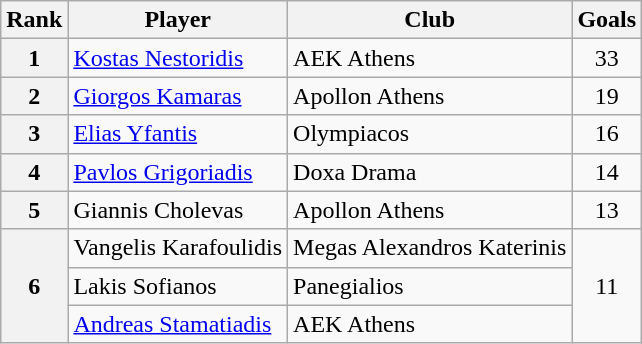<table class="wikitable" style="text-align:center">
<tr>
<th>Rank</th>
<th>Player</th>
<th>Club</th>
<th>Goals</th>
</tr>
<tr>
<th>1</th>
<td align="left"> <a href='#'>Kostas Nestoridis</a></td>
<td align="left">AEK Athens</td>
<td>33</td>
</tr>
<tr>
<th>2</th>
<td align="left"> <a href='#'>Giorgos Kamaras</a></td>
<td align="left">Apollon Athens</td>
<td>19</td>
</tr>
<tr>
<th>3</th>
<td align="left"> <a href='#'>Elias Yfantis</a></td>
<td align="left">Olympiacos</td>
<td>16</td>
</tr>
<tr>
<th>4</th>
<td align="left"> <a href='#'>Pavlos Grigoriadis</a></td>
<td align="left">Doxa Drama</td>
<td>14</td>
</tr>
<tr>
<th>5</th>
<td align="left"> Giannis Cholevas</td>
<td align="left">Apollon Athens</td>
<td>13</td>
</tr>
<tr>
<th rowspan="3">6</th>
<td align="left"> Vangelis Karafoulidis</td>
<td align="left">Megas Alexandros Katerinis</td>
<td rowspan="3">11</td>
</tr>
<tr>
<td align="left"> Lakis Sofianos</td>
<td align="left">Panegialios</td>
</tr>
<tr>
<td align="left"> <a href='#'>Andreas Stamatiadis</a></td>
<td align="left">AEK Athens</td>
</tr>
</table>
